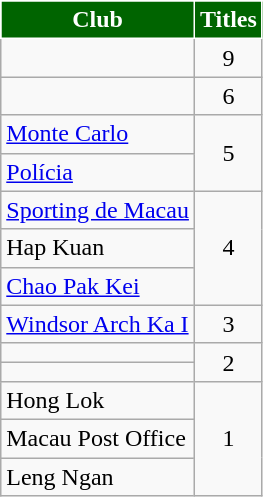<table class="wikitable">
<tr>
<th style="background:darkgreen; color:white; border:1px solid white;">Club</th>
<th style="background:darkgreen; color:white; border:1px solid white;">Titles</th>
</tr>
<tr>
<td></td>
<td style="text-align:center">9</td>
</tr>
<tr>
<td></td>
<td style="text-align:center">6</td>
</tr>
<tr>
<td><a href='#'>Monte Carlo</a></td>
<td rowspan="2" style="text-align:center">5</td>
</tr>
<tr>
<td><a href='#'>Polícia</a></td>
</tr>
<tr>
<td><a href='#'>Sporting de Macau</a></td>
<td rowspan="3" style="text-align:center">4</td>
</tr>
<tr>
<td>Hap Kuan</td>
</tr>
<tr>
<td><a href='#'>Chao Pak Kei</a></td>
</tr>
<tr>
<td><a href='#'>Windsor Arch Ka I</a></td>
<td style="text-align:center">3</td>
</tr>
<tr>
<td></td>
<td rowspan="2" style="text-align:center">2</td>
</tr>
<tr>
<td></td>
</tr>
<tr>
<td>Hong Lok</td>
<td rowspan="3" style="text-align:center">1</td>
</tr>
<tr>
<td>Macau Post Office</td>
</tr>
<tr>
<td>Leng Ngan</td>
</tr>
</table>
